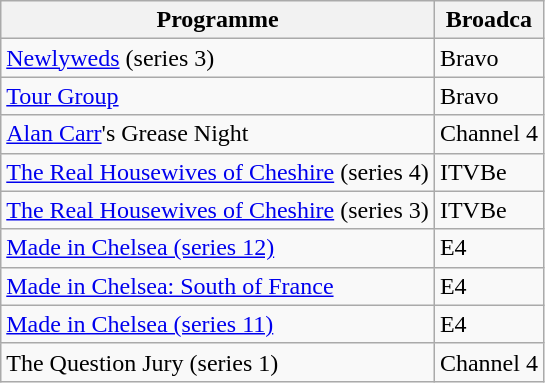<table class="wikitable">
<tr>
<th>Programme</th>
<th>Broadca</th>
</tr>
<tr>
<td><a href='#'>Newlyweds</a> (series 3)</td>
<td>Bravo</td>
</tr>
<tr>
<td><a href='#'>Tour Group</a></td>
<td>Bravo</td>
</tr>
<tr>
<td><a href='#'>Alan Carr</a>'s Grease Night</td>
<td>Channel 4</td>
</tr>
<tr>
<td><a href='#'>The Real Housewives of Cheshire</a> (series 4)</td>
<td>ITVBe</td>
</tr>
<tr>
<td><a href='#'>The Real Housewives of Cheshire</a> (series 3)</td>
<td>ITVBe</td>
</tr>
<tr>
<td><a href='#'>Made in Chelsea (series 12)</a></td>
<td>E4</td>
</tr>
<tr>
<td><a href='#'>Made in Chelsea: South of France</a></td>
<td>E4</td>
</tr>
<tr>
<td><a href='#'>Made in Chelsea (series 11)</a></td>
<td>E4</td>
</tr>
<tr>
<td>The Question Jury (series 1)</td>
<td>Channel 4</td>
</tr>
</table>
